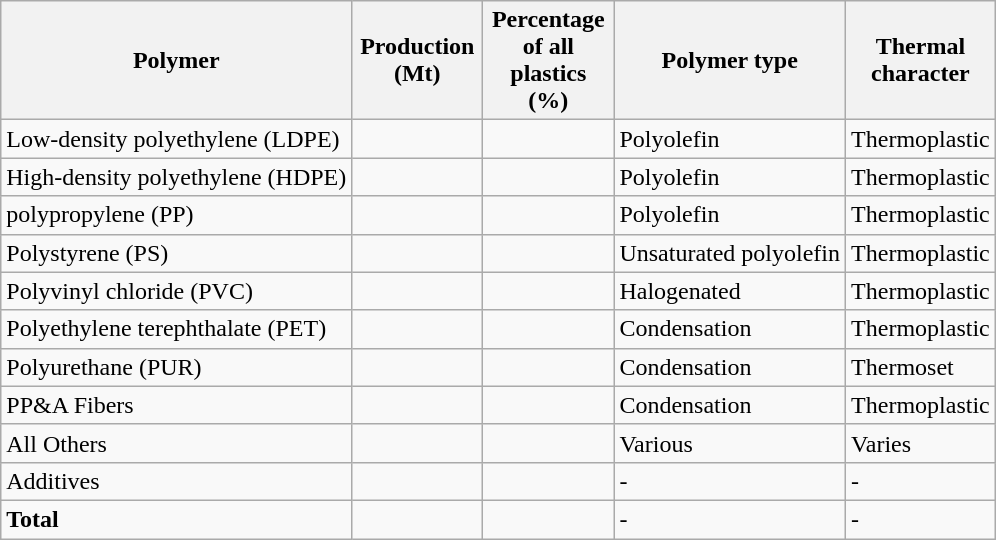<table class="wikitable sortable">
<tr>
<th>Polymer</th>
<th style="width:5em;">Production (Mt)</th>
<th style="width:5em;">Percentage of all plastics (%)</th>
<th>Polymer type</th>
<th style="width:5em;">Thermal character</th>
</tr>
<tr>
<td>Low-density polyethylene (LDPE)</td>
<td></td>
<td></td>
<td>Polyolefin</td>
<td>Thermoplastic</td>
</tr>
<tr>
<td>High-density polyethylene (HDPE)</td>
<td></td>
<td></td>
<td>Polyolefin</td>
<td>Thermoplastic</td>
</tr>
<tr>
<td>polypropylene (PP)</td>
<td></td>
<td></td>
<td>Polyolefin</td>
<td>Thermoplastic</td>
</tr>
<tr>
<td>Polystyrene (PS)</td>
<td></td>
<td></td>
<td>Unsaturated polyolefin</td>
<td>Thermoplastic</td>
</tr>
<tr>
<td>Polyvinyl chloride (PVC)</td>
<td></td>
<td></td>
<td>Halogenated</td>
<td>Thermoplastic</td>
</tr>
<tr>
<td>Polyethylene terephthalate (PET)</td>
<td></td>
<td></td>
<td>Condensation</td>
<td>Thermoplastic</td>
</tr>
<tr>
<td>Polyurethane (PUR)</td>
<td></td>
<td></td>
<td>Condensation</td>
<td>Thermoset</td>
</tr>
<tr>
<td>PP&A Fibers</td>
<td></td>
<td></td>
<td>Condensation</td>
<td>Thermoplastic</td>
</tr>
<tr>
<td>All Others</td>
<td></td>
<td></td>
<td>Various</td>
<td>Varies</td>
</tr>
<tr>
<td>Additives</td>
<td></td>
<td></td>
<td>-</td>
<td>-</td>
</tr>
<tr>
<td><strong>Total</strong></td>
<td><strong></strong></td>
<td><strong></strong></td>
<td>-</td>
<td>-</td>
</tr>
</table>
